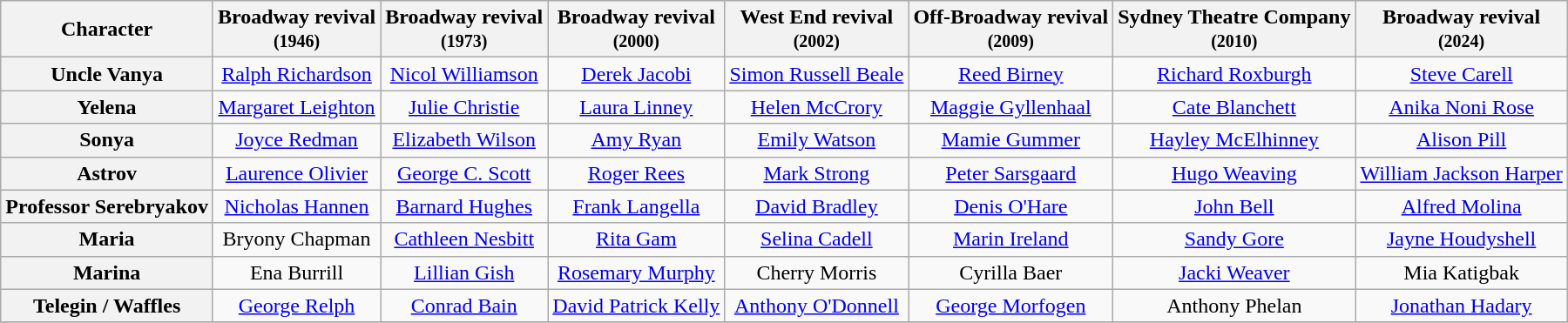<table class="wikitable">
<tr>
<th rowspan="1">Character</th>
<th>Broadway revival<br><small>(1946)</small></th>
<th>Broadway revival<br><small>(1973)</small></th>
<th>Broadway revival<br><small>(2000)</small></th>
<th>West End revival<br><small>(2002)</small></th>
<th>Off-Broadway revival<br><small>(2009)</small></th>
<th>Sydney Theatre Company<br><small>(2010) </small></th>
<th>Broadway revival<br><small>(2024) </small></th>
</tr>
<tr>
<th>Uncle Vanya</th>
<td align="center" ,><a href='#'>Ralph Richardson</a></td>
<td align="center"><a href='#'>Nicol Williamson</a></td>
<td align="center"><a href='#'>Derek Jacobi</a></td>
<td align="center"><a href='#'>Simon Russell Beale</a></td>
<td align="center"><a href='#'>Reed Birney</a></td>
<td align="center"><a href='#'>Richard Roxburgh</a></td>
<td align="center"><a href='#'>Steve Carell</a></td>
</tr>
<tr>
<th>Yelena</th>
<td align="center"><a href='#'>Margaret Leighton</a></td>
<td align="center"><a href='#'>Julie Christie</a></td>
<td align="center"><a href='#'>Laura Linney</a></td>
<td align="center"><a href='#'>Helen McCrory</a></td>
<td align="center"><a href='#'>Maggie Gyllenhaal</a></td>
<td align="center"><a href='#'>Cate Blanchett</a></td>
<td align="center"><a href='#'>Anika Noni Rose</a></td>
</tr>
<tr>
<th>Sonya</th>
<td align="center"><a href='#'>Joyce Redman</a></td>
<td align="center"><a href='#'>Elizabeth Wilson</a></td>
<td align="center"><a href='#'>Amy Ryan</a></td>
<td align="center"><a href='#'>Emily Watson</a></td>
<td align="center"><a href='#'>Mamie Gummer</a></td>
<td align="center"><a href='#'>Hayley McElhinney</a></td>
<td align="center"><a href='#'>Alison Pill</a></td>
</tr>
<tr>
<th>Astrov</th>
<td align="center"><a href='#'>Laurence Olivier</a></td>
<td align="center"><a href='#'>George C. Scott</a></td>
<td align="center"><a href='#'>Roger Rees</a></td>
<td align="center"><a href='#'>Mark Strong</a></td>
<td align="center"><a href='#'>Peter Sarsgaard</a></td>
<td align="center"><a href='#'>Hugo Weaving</a></td>
<td align="center"><a href='#'>William Jackson Harper</a></td>
</tr>
<tr>
<th>Professor Serebryakov</th>
<td align="center"><a href='#'>Nicholas Hannen</a></td>
<td align="center"><a href='#'>Barnard Hughes</a></td>
<td align="center"><a href='#'>Frank Langella</a></td>
<td align="center"><a href='#'>David Bradley</a></td>
<td align="center"><a href='#'>Denis O'Hare</a></td>
<td align="center"><a href='#'>John Bell</a></td>
<td align="center"><a href='#'>Alfred Molina</a></td>
</tr>
<tr>
<th>Maria</th>
<td align="center">Bryony Chapman</td>
<td align="center"><a href='#'>Cathleen Nesbitt</a></td>
<td align="center"><a href='#'>Rita Gam</a></td>
<td align="center"><a href='#'>Selina Cadell</a></td>
<td align="center"><a href='#'>Marin Ireland</a></td>
<td align="center"><a href='#'>Sandy Gore</a></td>
<td align="center"><a href='#'>Jayne Houdyshell</a></td>
</tr>
<tr>
<th>Marina</th>
<td align="center">Ena Burrill</td>
<td align="center"><a href='#'>Lillian Gish</a></td>
<td align="center"><a href='#'>Rosemary Murphy</a></td>
<td align="center">Cherry Morris</td>
<td align="center">Cyrilla Baer</td>
<td align="center"><a href='#'>Jacki Weaver</a></td>
<td align="center">Mia Katigbak</td>
</tr>
<tr>
<th>Telegin / Waffles</th>
<td align="center"><a href='#'>George Relph</a></td>
<td align="center"><a href='#'>Conrad Bain</a></td>
<td align="center"><a href='#'>David Patrick Kelly</a></td>
<td align="center"><a href='#'>Anthony O'Donnell</a></td>
<td align="center"><a href='#'>George Morfogen</a></td>
<td align="center">Anthony Phelan</td>
<td align="center"><a href='#'>Jonathan Hadary</a></td>
</tr>
<tr>
</tr>
</table>
